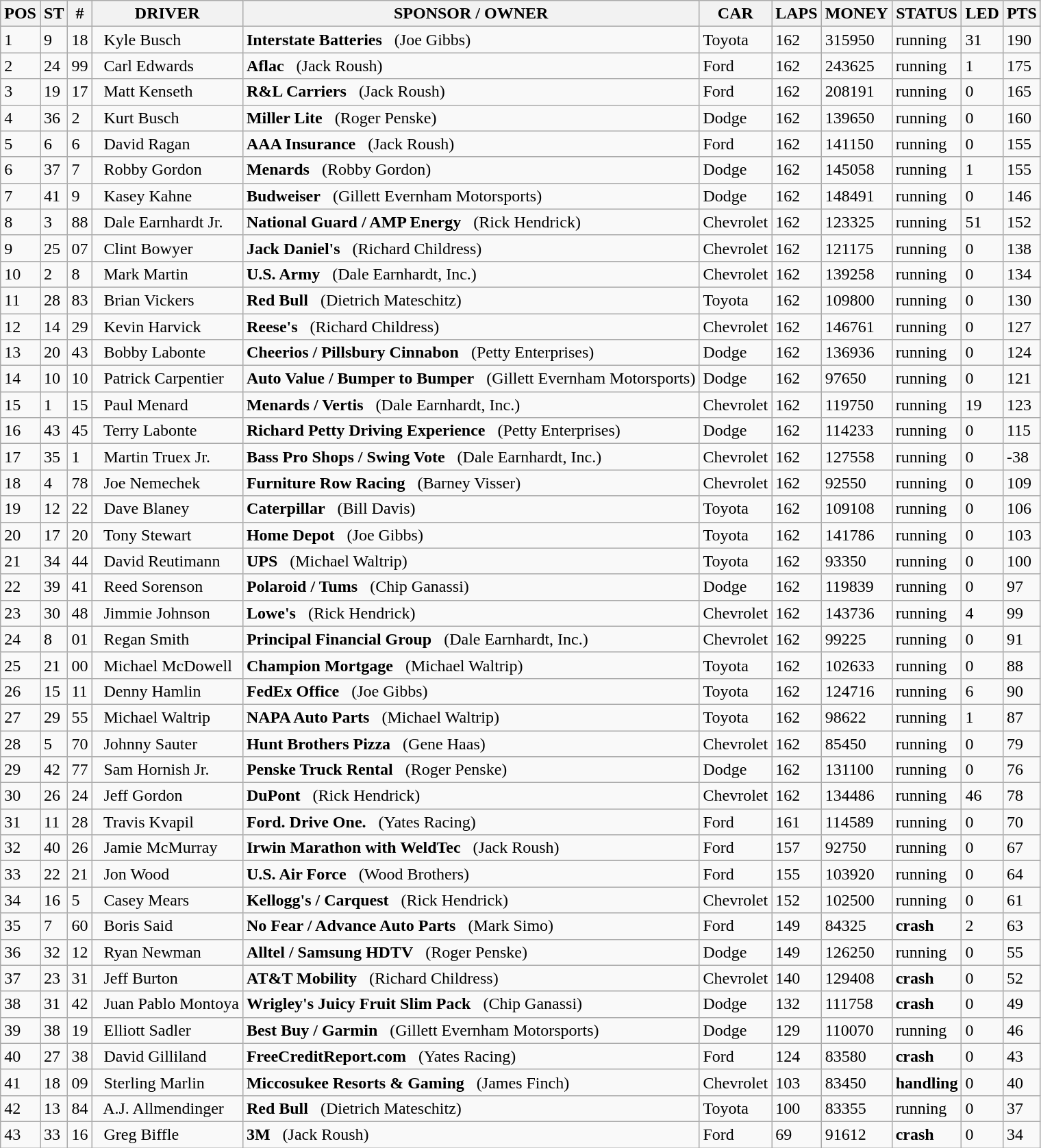<table class="wikitable" format="font-size:90%;">
<tr>
<th>POS</th>
<th>ST</th>
<th>#</th>
<th>DRIVER</th>
<th>SPONSOR / OWNER</th>
<th>CAR</th>
<th>LAPS</th>
<th>MONEY</th>
<th>STATUS</th>
<th>LED</th>
<th>PTS</th>
</tr>
<tr>
<td>1</td>
<td>9</td>
<td>18</td>
<td>  Kyle Busch</td>
<td><strong>Interstate Batteries</strong>   (Joe Gibbs)</td>
<td>Toyota</td>
<td>162</td>
<td>315950</td>
<td>running</td>
<td>31</td>
<td>190</td>
</tr>
<tr>
<td>2</td>
<td>24</td>
<td>99</td>
<td>  Carl Edwards</td>
<td><strong>Aflac</strong>   (Jack Roush)</td>
<td>Ford</td>
<td>162</td>
<td>243625</td>
<td>running</td>
<td>1</td>
<td>175</td>
</tr>
<tr>
<td>3</td>
<td>19</td>
<td>17</td>
<td>  Matt Kenseth</td>
<td><strong>R&L Carriers</strong>   (Jack Roush)</td>
<td>Ford</td>
<td>162</td>
<td>208191</td>
<td>running</td>
<td>0</td>
<td>165</td>
</tr>
<tr>
<td>4</td>
<td>36</td>
<td>2</td>
<td>  Kurt Busch</td>
<td><strong>Miller Lite</strong>   (Roger Penske)</td>
<td>Dodge</td>
<td>162</td>
<td>139650</td>
<td>running</td>
<td>0</td>
<td>160</td>
</tr>
<tr>
<td>5</td>
<td>6</td>
<td>6</td>
<td>  David Ragan</td>
<td><strong>AAA Insurance</strong>   (Jack Roush)</td>
<td>Ford</td>
<td>162</td>
<td>141150</td>
<td>running</td>
<td>0</td>
<td>155</td>
</tr>
<tr>
<td>6</td>
<td>37</td>
<td>7</td>
<td>  Robby Gordon</td>
<td><strong>Menards</strong>   (Robby Gordon)</td>
<td>Dodge</td>
<td>162</td>
<td>145058</td>
<td>running</td>
<td>1</td>
<td>155</td>
</tr>
<tr>
<td>7</td>
<td>41</td>
<td>9</td>
<td>  Kasey Kahne</td>
<td><strong>Budweiser</strong>   (Gillett Evernham Motorsports)</td>
<td>Dodge</td>
<td>162</td>
<td>148491</td>
<td>running</td>
<td>0</td>
<td>146</td>
</tr>
<tr>
<td>8</td>
<td>3</td>
<td>88</td>
<td>  Dale Earnhardt Jr.</td>
<td><strong>National Guard / AMP Energy</strong>   (Rick Hendrick)</td>
<td>Chevrolet</td>
<td>162</td>
<td>123325</td>
<td>running</td>
<td>51</td>
<td>152</td>
</tr>
<tr>
<td>9</td>
<td>25</td>
<td>07</td>
<td>  Clint Bowyer</td>
<td><strong>Jack Daniel's</strong>   (Richard Childress)</td>
<td>Chevrolet</td>
<td>162</td>
<td>121175</td>
<td>running</td>
<td>0</td>
<td>138</td>
</tr>
<tr>
<td>10</td>
<td>2</td>
<td>8</td>
<td>  Mark Martin</td>
<td><strong>U.S. Army</strong>   (Dale Earnhardt, Inc.)</td>
<td>Chevrolet</td>
<td>162</td>
<td>139258</td>
<td>running</td>
<td>0</td>
<td>134</td>
</tr>
<tr>
<td>11</td>
<td>28</td>
<td>83</td>
<td>  Brian Vickers</td>
<td><strong>Red Bull</strong>   (Dietrich Mateschitz)</td>
<td>Toyota</td>
<td>162</td>
<td>109800</td>
<td>running</td>
<td>0</td>
<td>130</td>
</tr>
<tr>
<td>12</td>
<td>14</td>
<td>29</td>
<td>  Kevin Harvick</td>
<td><strong>Reese's</strong>   (Richard Childress)</td>
<td>Chevrolet</td>
<td>162</td>
<td>146761</td>
<td>running</td>
<td>0</td>
<td>127</td>
</tr>
<tr>
<td>13</td>
<td>20</td>
<td>43</td>
<td>  Bobby Labonte</td>
<td><strong>Cheerios / Pillsbury Cinnabon</strong>   (Petty Enterprises)</td>
<td>Dodge</td>
<td>162</td>
<td>136936</td>
<td>running</td>
<td>0</td>
<td>124</td>
</tr>
<tr>
<td>14</td>
<td>10</td>
<td>10</td>
<td>  Patrick Carpentier</td>
<td><strong>Auto Value / Bumper to Bumper</strong>   (Gillett Evernham Motorsports)</td>
<td>Dodge</td>
<td>162</td>
<td>97650</td>
<td>running</td>
<td>0</td>
<td>121</td>
</tr>
<tr>
<td>15</td>
<td>1</td>
<td>15</td>
<td>  Paul Menard</td>
<td><strong>Menards / Vertis</strong>   (Dale Earnhardt, Inc.)</td>
<td>Chevrolet</td>
<td>162</td>
<td>119750</td>
<td>running</td>
<td>19</td>
<td>123</td>
</tr>
<tr>
<td>16</td>
<td>43</td>
<td>45</td>
<td>  Terry Labonte</td>
<td><strong>Richard Petty Driving Experience</strong>   (Petty Enterprises)</td>
<td>Dodge</td>
<td>162</td>
<td>114233</td>
<td>running</td>
<td>0</td>
<td>115</td>
</tr>
<tr>
<td>17</td>
<td>35</td>
<td>1</td>
<td>  Martin Truex Jr.</td>
<td><strong>Bass Pro Shops / Swing Vote</strong>   (Dale Earnhardt, Inc.)</td>
<td>Chevrolet</td>
<td>162</td>
<td>127558</td>
<td>running</td>
<td>0</td>
<td>-38</td>
</tr>
<tr>
<td>18</td>
<td>4</td>
<td>78</td>
<td>  Joe Nemechek</td>
<td><strong>Furniture Row Racing</strong>   (Barney Visser)</td>
<td>Chevrolet</td>
<td>162</td>
<td>92550</td>
<td>running</td>
<td>0</td>
<td>109</td>
</tr>
<tr>
<td>19</td>
<td>12</td>
<td>22</td>
<td>  Dave Blaney</td>
<td><strong>Caterpillar</strong>   (Bill Davis)</td>
<td>Toyota</td>
<td>162</td>
<td>109108</td>
<td>running</td>
<td>0</td>
<td>106</td>
</tr>
<tr>
<td>20</td>
<td>17</td>
<td>20</td>
<td>  Tony Stewart</td>
<td><strong>Home Depot</strong>   (Joe Gibbs)</td>
<td>Toyota</td>
<td>162</td>
<td>141786</td>
<td>running</td>
<td>0</td>
<td>103</td>
</tr>
<tr>
<td>21</td>
<td>34</td>
<td>44</td>
<td>  David Reutimann</td>
<td><strong>UPS</strong>   (Michael Waltrip)</td>
<td>Toyota</td>
<td>162</td>
<td>93350</td>
<td>running</td>
<td>0</td>
<td>100</td>
</tr>
<tr>
<td>22</td>
<td>39</td>
<td>41</td>
<td>  Reed Sorenson</td>
<td><strong>Polaroid / Tums</strong>   (Chip Ganassi)</td>
<td>Dodge</td>
<td>162</td>
<td>119839</td>
<td>running</td>
<td>0</td>
<td>97</td>
</tr>
<tr>
<td>23</td>
<td>30</td>
<td>48</td>
<td>  Jimmie Johnson</td>
<td><strong>Lowe's</strong>   (Rick Hendrick)</td>
<td>Chevrolet</td>
<td>162</td>
<td>143736</td>
<td>running</td>
<td>4</td>
<td>99</td>
</tr>
<tr>
<td>24</td>
<td>8</td>
<td>01</td>
<td>  Regan Smith</td>
<td><strong>Principal Financial Group</strong>   (Dale Earnhardt, Inc.)</td>
<td>Chevrolet</td>
<td>162</td>
<td>99225</td>
<td>running</td>
<td>0</td>
<td>91</td>
</tr>
<tr>
<td>25</td>
<td>21</td>
<td>00</td>
<td>  Michael McDowell</td>
<td><strong>Champion Mortgage</strong>   (Michael Waltrip)</td>
<td>Toyota</td>
<td>162</td>
<td>102633</td>
<td>running</td>
<td>0</td>
<td>88</td>
</tr>
<tr>
<td>26</td>
<td>15</td>
<td>11</td>
<td>  Denny Hamlin</td>
<td><strong>FedEx Office</strong>   (Joe Gibbs)</td>
<td>Toyota</td>
<td>162</td>
<td>124716</td>
<td>running</td>
<td>6</td>
<td>90</td>
</tr>
<tr>
<td>27</td>
<td>29</td>
<td>55</td>
<td>  Michael Waltrip</td>
<td><strong>NAPA Auto Parts</strong>   (Michael Waltrip)</td>
<td>Toyota</td>
<td>162</td>
<td>98622</td>
<td>running</td>
<td>1</td>
<td>87</td>
</tr>
<tr>
<td>28</td>
<td>5</td>
<td>70</td>
<td>  Johnny Sauter</td>
<td><strong>Hunt Brothers Pizza</strong>   (Gene Haas)</td>
<td>Chevrolet</td>
<td>162</td>
<td>85450</td>
<td>running</td>
<td>0</td>
<td>79</td>
</tr>
<tr>
<td>29</td>
<td>42</td>
<td>77</td>
<td>  Sam Hornish Jr.</td>
<td><strong>Penske Truck Rental</strong>   (Roger Penske)</td>
<td>Dodge</td>
<td>162</td>
<td>131100</td>
<td>running</td>
<td>0</td>
<td>76</td>
</tr>
<tr>
<td>30</td>
<td>26</td>
<td>24</td>
<td>  Jeff Gordon</td>
<td><strong>DuPont</strong>   (Rick Hendrick)</td>
<td>Chevrolet</td>
<td>162</td>
<td>134486</td>
<td>running</td>
<td>46</td>
<td>78</td>
</tr>
<tr>
<td>31</td>
<td>11</td>
<td>28</td>
<td>  Travis Kvapil</td>
<td><strong>Ford. Drive One.</strong>   (Yates Racing)</td>
<td>Ford</td>
<td>161</td>
<td>114589</td>
<td>running</td>
<td>0</td>
<td>70</td>
</tr>
<tr>
<td>32</td>
<td>40</td>
<td>26</td>
<td>  Jamie McMurray</td>
<td><strong>Irwin Marathon with WeldTec</strong>   (Jack Roush)</td>
<td>Ford</td>
<td>157</td>
<td>92750</td>
<td>running</td>
<td>0</td>
<td>67</td>
</tr>
<tr>
<td>33</td>
<td>22</td>
<td>21</td>
<td>  Jon Wood</td>
<td><strong>U.S. Air Force</strong>   (Wood Brothers)</td>
<td>Ford</td>
<td>155</td>
<td>103920</td>
<td>running</td>
<td>0</td>
<td>64</td>
</tr>
<tr>
<td>34</td>
<td>16</td>
<td>5</td>
<td>  Casey Mears</td>
<td><strong>Kellogg's / Carquest</strong>   (Rick Hendrick)</td>
<td>Chevrolet</td>
<td>152</td>
<td>102500</td>
<td>running</td>
<td>0</td>
<td>61</td>
</tr>
<tr>
<td>35</td>
<td>7</td>
<td>60</td>
<td>  Boris Said</td>
<td><strong>No Fear / Advance Auto Parts</strong>   (Mark Simo)</td>
<td>Ford</td>
<td>149</td>
<td>84325</td>
<td><strong>crash</strong></td>
<td>2</td>
<td>63</td>
</tr>
<tr>
<td>36</td>
<td>32</td>
<td>12</td>
<td>  Ryan Newman</td>
<td><strong>Alltel / Samsung HDTV</strong>   (Roger Penske)</td>
<td>Dodge</td>
<td>149</td>
<td>126250</td>
<td>running</td>
<td>0</td>
<td>55</td>
</tr>
<tr>
<td>37</td>
<td>23</td>
<td>31</td>
<td>  Jeff Burton</td>
<td><strong>AT&T Mobility</strong>   (Richard Childress)</td>
<td>Chevrolet</td>
<td>140</td>
<td>129408</td>
<td><strong>crash</strong></td>
<td>0</td>
<td>52</td>
</tr>
<tr>
<td>38</td>
<td>31</td>
<td>42</td>
<td>  Juan Pablo Montoya</td>
<td><strong>Wrigley's Juicy Fruit Slim Pack</strong>   (Chip Ganassi)</td>
<td>Dodge</td>
<td>132</td>
<td>111758</td>
<td><strong>crash</strong></td>
<td>0</td>
<td>49</td>
</tr>
<tr>
<td>39</td>
<td>38</td>
<td>19</td>
<td>  Elliott Sadler</td>
<td><strong>Best Buy / Garmin</strong>   (Gillett Evernham Motorsports)</td>
<td>Dodge</td>
<td>129</td>
<td>110070</td>
<td>running</td>
<td>0</td>
<td>46</td>
</tr>
<tr>
<td>40</td>
<td>27</td>
<td>38</td>
<td>  David Gilliland</td>
<td><strong>FreeCreditReport.com</strong>   (Yates Racing)</td>
<td>Ford</td>
<td>124</td>
<td>83580</td>
<td><strong>crash</strong></td>
<td>0</td>
<td>43</td>
</tr>
<tr>
<td>41</td>
<td>18</td>
<td>09</td>
<td>  Sterling Marlin</td>
<td><strong>Miccosukee Resorts & Gaming</strong>   (James Finch)</td>
<td>Chevrolet</td>
<td>103</td>
<td>83450</td>
<td><strong>handling</strong></td>
<td>0</td>
<td>40</td>
</tr>
<tr>
<td>42</td>
<td>13</td>
<td>84</td>
<td>  A.J. Allmendinger</td>
<td><strong>Red Bull</strong>   (Dietrich Mateschitz)</td>
<td>Toyota</td>
<td>100</td>
<td>83355</td>
<td>running</td>
<td>0</td>
<td>37</td>
</tr>
<tr>
<td>43</td>
<td>33</td>
<td>16</td>
<td>  Greg Biffle</td>
<td><strong>3M</strong>   (Jack Roush)</td>
<td>Ford</td>
<td>69</td>
<td>91612</td>
<td><strong>crash</strong></td>
<td>0</td>
<td>34</td>
</tr>
</table>
